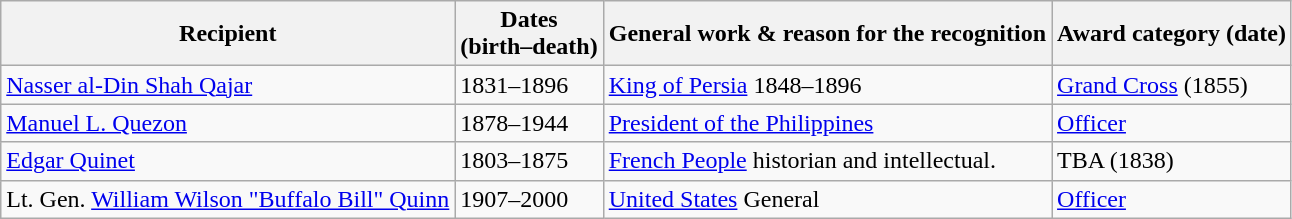<table class="wikitable sortable static-row-numbers"|>
<tr>
<th>Recipient</th>
<th style="white-space: nowrap;">Dates<br>(birth–death)</th>
<th>General work & reason for the recognition</th>
<th style="white-space: nowrap">Award category (date)</th>
</tr>
<tr>
<td><a href='#'>Nasser al-Din Shah Qajar</a></td>
<td>1831–1896</td>
<td><a href='#'>King of Persia</a> 1848–1896</td>
<td style="white-space: nowrap; text-align:left"><a href='#'>Grand Cross</a> (1855)</td>
</tr>
<tr>
<td><a href='#'>Manuel L. Quezon</a></td>
<td>1878–1944</td>
<td><a href='#'>President of the Philippines</a></td>
<td style="white-space: nowrap; text-align:left"><a href='#'>Officer</a></td>
</tr>
<tr>
<td><a href='#'>Edgar Quinet</a></td>
<td>1803–1875</td>
<td><a href='#'>French People</a> historian and intellectual.</td>
<td style="white-space: nowrap; text-align:left">TBA (1838)</td>
</tr>
<tr>
<td>Lt. Gen. <a href='#'>William Wilson "Buffalo Bill" Quinn</a></td>
<td>1907–2000</td>
<td><a href='#'>United States</a> General</td>
<td style="white-space: nowrap; text-align:left"><a href='#'>Officer</a></td>
</tr>
</table>
